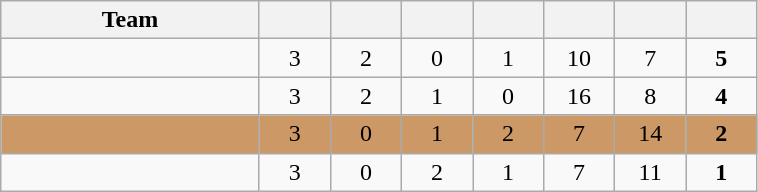<table class="wikitable" style="text-align:center;">
<tr>
<th width=165>Team</th>
<th width=40></th>
<th width=40></th>
<th width=40></th>
<th width=40></th>
<th width=40></th>
<th width=40></th>
<th width=40></th>
</tr>
<tr align=center>
<td align=left></td>
<td>3</td>
<td>2</td>
<td>0</td>
<td>1</td>
<td>10</td>
<td>7</td>
<td><strong>5</strong></td>
</tr>
<tr align=center>
<td align=left></td>
<td>3</td>
<td>2</td>
<td>1</td>
<td>0</td>
<td>16</td>
<td>8</td>
<td><strong>4</strong></td>
</tr>
<tr align=center bgcolor="#cc9966">
<td align=left> </td>
<td>3</td>
<td>0</td>
<td>1</td>
<td>2</td>
<td>7</td>
<td>14</td>
<td><strong>2</strong></td>
</tr>
<tr align=center>
<td align=left></td>
<td>3</td>
<td>0</td>
<td>2</td>
<td>1</td>
<td>7</td>
<td>11</td>
<td><strong>1</strong></td>
</tr>
</table>
